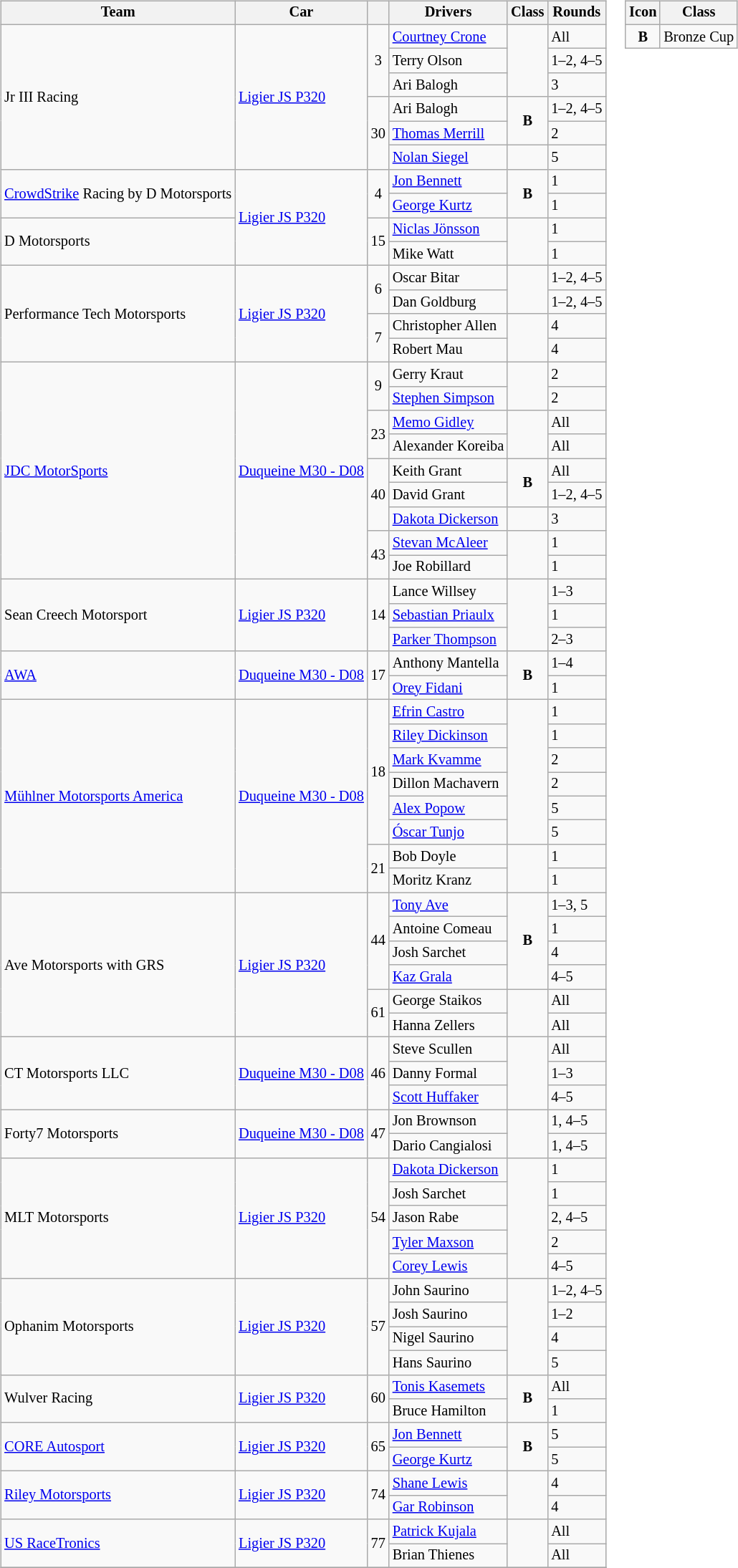<table>
<tr>
<td><br><table class="wikitable" style="font-size:85%">
<tr>
<th>Team</th>
<th>Car</th>
<th></th>
<th>Drivers</th>
<th>Class</th>
<th>Rounds</th>
</tr>
<tr>
<td rowspan=6> Jr III Racing</td>
<td rowspan=6><a href='#'>Ligier JS P320</a></td>
<td rowspan=3 align=center>3</td>
<td> <a href='#'>Courtney Crone</a></td>
<td rowspan=3></td>
<td>All</td>
</tr>
<tr>
<td> Terry Olson</td>
<td>1–2, 4–5</td>
</tr>
<tr>
<td> Ari Balogh</td>
<td>3</td>
</tr>
<tr>
<td rowspan=3 align=center>30</td>
<td> Ari Balogh</td>
<td rowspan=2 align=center><strong><span>B</span></strong></td>
<td>1–2, 4–5</td>
</tr>
<tr>
<td> <a href='#'>Thomas Merrill</a></td>
<td>2</td>
</tr>
<tr>
<td> <a href='#'>Nolan Siegel</a></td>
<td></td>
<td>5</td>
</tr>
<tr>
<td rowspan=2> <a href='#'>CrowdStrike</a> Racing by D Motorsports</td>
<td rowspan=4><a href='#'>Ligier JS P320</a></td>
<td rowspan=2 align=center>4</td>
<td> <a href='#'>Jon Bennett</a></td>
<td rowspan=2 align=center><strong><span>B</span></strong></td>
<td>1</td>
</tr>
<tr>
<td> <a href='#'>George Kurtz</a></td>
<td>1</td>
</tr>
<tr>
<td rowspan=2> D Motorsports</td>
<td rowspan=2 align=center>15</td>
<td> <a href='#'>Niclas Jönsson</a></td>
<td rowspan=2 align=center></td>
<td>1</td>
</tr>
<tr>
<td> Mike Watt</td>
<td>1</td>
</tr>
<tr>
<td rowspan=4> Performance Tech Motorsports</td>
<td rowspan=4><a href='#'>Ligier JS P320</a></td>
<td rowspan=2 align=center>6</td>
<td> Oscar Bitar</td>
<td rowspan=2></td>
<td>1–2, 4–5</td>
</tr>
<tr>
<td> Dan Goldburg</td>
<td>1–2, 4–5</td>
</tr>
<tr>
<td rowspan=2 align=center>7</td>
<td> Christopher Allen</td>
<td rowspan=2></td>
<td>4</td>
</tr>
<tr>
<td> Robert Mau</td>
<td>4</td>
</tr>
<tr>
<td rowspan=9> <a href='#'>JDC MotorSports</a></td>
<td rowspan=9><a href='#'>Duqueine M30 - D08</a></td>
<td rowspan=2 align=center>9</td>
<td> Gerry Kraut</td>
<td rowspan=2></td>
<td>2</td>
</tr>
<tr>
<td> <a href='#'>Stephen Simpson</a></td>
<td>2</td>
</tr>
<tr>
<td rowspan=2 align=center>23</td>
<td> <a href='#'>Memo Gidley</a></td>
<td rowspan=2></td>
<td>All</td>
</tr>
<tr>
<td> Alexander Koreiba</td>
<td>All</td>
</tr>
<tr>
<td rowspan=3 align=center>40</td>
<td> Keith Grant</td>
<td rowspan=2 align=center><strong><span>B</span></strong></td>
<td>All</td>
</tr>
<tr>
<td> David Grant</td>
<td>1–2, 4–5</td>
</tr>
<tr>
<td> <a href='#'>Dakota Dickerson</a></td>
<td></td>
<td>3</td>
</tr>
<tr>
<td rowspan=2 align=center>43</td>
<td> <a href='#'>Stevan McAleer</a></td>
<td rowspan=2></td>
<td>1</td>
</tr>
<tr>
<td> Joe Robillard</td>
<td>1</td>
</tr>
<tr>
<td rowspan=3> Sean Creech Motorsport</td>
<td rowspan=3><a href='#'>Ligier JS P320</a></td>
<td rowspan=3 align=center>14</td>
<td> Lance Willsey</td>
<td rowspan=3></td>
<td>1–3</td>
</tr>
<tr>
<td> <a href='#'>Sebastian Priaulx</a></td>
<td>1</td>
</tr>
<tr>
<td> <a href='#'>Parker Thompson</a></td>
<td>2–3</td>
</tr>
<tr>
<td rowspan=2> <a href='#'>AWA</a></td>
<td rowspan=2><a href='#'>Duqueine M30 - D08</a></td>
<td rowspan=2 align=center>17</td>
<td> Anthony Mantella</td>
<td rowspan=2 align=center><strong><span>B</span></strong></td>
<td>1–4</td>
</tr>
<tr>
<td> <a href='#'>Orey Fidani</a></td>
<td>1</td>
</tr>
<tr>
<td rowspan=8> <a href='#'>Mühlner Motorsports America</a></td>
<td rowspan=8><a href='#'>Duqueine M30 - D08</a></td>
<td rowspan=6 align=center>18</td>
<td> <a href='#'>Efrin Castro</a></td>
<td rowspan=6></td>
<td>1</td>
</tr>
<tr>
<td> <a href='#'>Riley Dickinson</a></td>
<td>1</td>
</tr>
<tr>
<td> <a href='#'>Mark Kvamme</a></td>
<td>2</td>
</tr>
<tr>
<td> Dillon Machavern</td>
<td>2</td>
</tr>
<tr>
<td> <a href='#'>Alex Popow</a></td>
<td>5</td>
</tr>
<tr>
<td> <a href='#'>Óscar Tunjo</a></td>
<td>5</td>
</tr>
<tr>
<td rowspan=2 align=center>21</td>
<td> Bob Doyle</td>
<td rowspan=2></td>
<td>1</td>
</tr>
<tr>
<td> Moritz Kranz</td>
<td>1</td>
</tr>
<tr>
<td rowspan=6> Ave Motorsports with GRS</td>
<td rowspan=6><a href='#'>Ligier JS P320</a></td>
<td rowspan=4 align=center>44</td>
<td> <a href='#'>Tony Ave</a></td>
<td rowspan=4 align=center><strong><span>B</span></strong></td>
<td>1–3, 5</td>
</tr>
<tr>
<td> Antoine Comeau</td>
<td>1</td>
</tr>
<tr>
<td> Josh Sarchet</td>
<td>4</td>
</tr>
<tr>
<td> <a href='#'>Kaz Grala</a></td>
<td>4–5</td>
</tr>
<tr>
<td rowspan=2 align=center>61</td>
<td> George Staikos</td>
<td rowspan=2></td>
<td>All</td>
</tr>
<tr>
<td> Hanna Zellers</td>
<td>All</td>
</tr>
<tr>
<td rowspan=3> CT Motorsports LLC</td>
<td rowspan=3><a href='#'>Duqueine M30 - D08</a></td>
<td rowspan=3 align=center>46</td>
<td> Steve Scullen</td>
<td rowspan=3></td>
<td>All</td>
</tr>
<tr>
<td> Danny Formal</td>
<td>1–3</td>
</tr>
<tr>
<td> <a href='#'>Scott Huffaker</a></td>
<td>4–5</td>
</tr>
<tr>
<td rowspan=2> Forty7 Motorsports</td>
<td rowspan=2><a href='#'>Duqueine M30 - D08</a></td>
<td rowspan=2 align=center>47</td>
<td> Jon Brownson</td>
<td rowspan=2 align=center></td>
<td>1, 4–5</td>
</tr>
<tr>
<td> Dario Cangialosi</td>
<td>1, 4–5</td>
</tr>
<tr>
<td rowspan=5> MLT Motorsports</td>
<td rowspan=5><a href='#'>Ligier JS P320</a></td>
<td rowspan=5 align=center>54</td>
<td> <a href='#'>Dakota Dickerson</a></td>
<td rowspan=5 align=center></td>
<td>1</td>
</tr>
<tr>
<td> Josh Sarchet</td>
<td>1</td>
</tr>
<tr>
<td> Jason Rabe</td>
<td>2, 4–5</td>
</tr>
<tr>
<td> <a href='#'>Tyler Maxson</a></td>
<td>2</td>
</tr>
<tr>
<td> <a href='#'>Corey Lewis</a></td>
<td>4–5</td>
</tr>
<tr>
<td rowspan=4> Ophanim Motorsports</td>
<td rowspan=4><a href='#'>Ligier JS P320</a></td>
<td rowspan=4 align=center>57</td>
<td> John Saurino</td>
<td rowspan=4 align=center></td>
<td>1–2, 4–5</td>
</tr>
<tr>
<td> Josh Saurino</td>
<td>1–2</td>
</tr>
<tr>
<td> Nigel Saurino</td>
<td>4</td>
</tr>
<tr>
<td> Hans Saurino</td>
<td>5</td>
</tr>
<tr>
<td rowspan=2> Wulver Racing</td>
<td rowspan=2><a href='#'>Ligier JS P320</a></td>
<td rowspan=2 align=center>60</td>
<td> <a href='#'>Tonis Kasemets</a></td>
<td rowspan=2 align=center><strong><span>B</span></strong></td>
<td>All</td>
</tr>
<tr>
<td> Bruce Hamilton</td>
<td>1</td>
</tr>
<tr>
<td rowspan=2> <a href='#'>CORE Autosport</a></td>
<td rowspan=2><a href='#'>Ligier JS P320</a></td>
<td rowspan=2 align=center>65</td>
<td> <a href='#'>Jon Bennett</a></td>
<td rowspan=2 align=center><strong><span>B</span></strong></td>
<td>5</td>
</tr>
<tr>
<td> <a href='#'>George Kurtz</a></td>
<td>5</td>
</tr>
<tr>
<td rowspan=2> <a href='#'>Riley Motorsports</a></td>
<td rowspan=2><a href='#'>Ligier JS P320</a></td>
<td rowspan=2 align=center>74</td>
<td> <a href='#'>Shane Lewis</a></td>
<td rowspan=2 align=center></td>
<td>4</td>
</tr>
<tr>
<td> <a href='#'>Gar Robinson</a></td>
<td>4</td>
</tr>
<tr>
<td rowspan=2> <a href='#'>US RaceTronics</a></td>
<td rowspan=2><a href='#'>Ligier JS P320</a></td>
<td rowspan=2 align=center>77</td>
<td> <a href='#'>Patrick Kujala</a></td>
<td rowspan=2 align=center></td>
<td>All</td>
</tr>
<tr>
<td> Brian Thienes</td>
<td>All</td>
</tr>
<tr>
</tr>
</table>
</td>
<td valign="top"><br><table class="wikitable" style="font-size:85%">
<tr>
<th>Icon</th>
<th>Class</th>
</tr>
<tr>
<td align=center><strong><span>B</span></strong></td>
<td>Bronze Cup</td>
</tr>
</table>
</td>
</tr>
</table>
